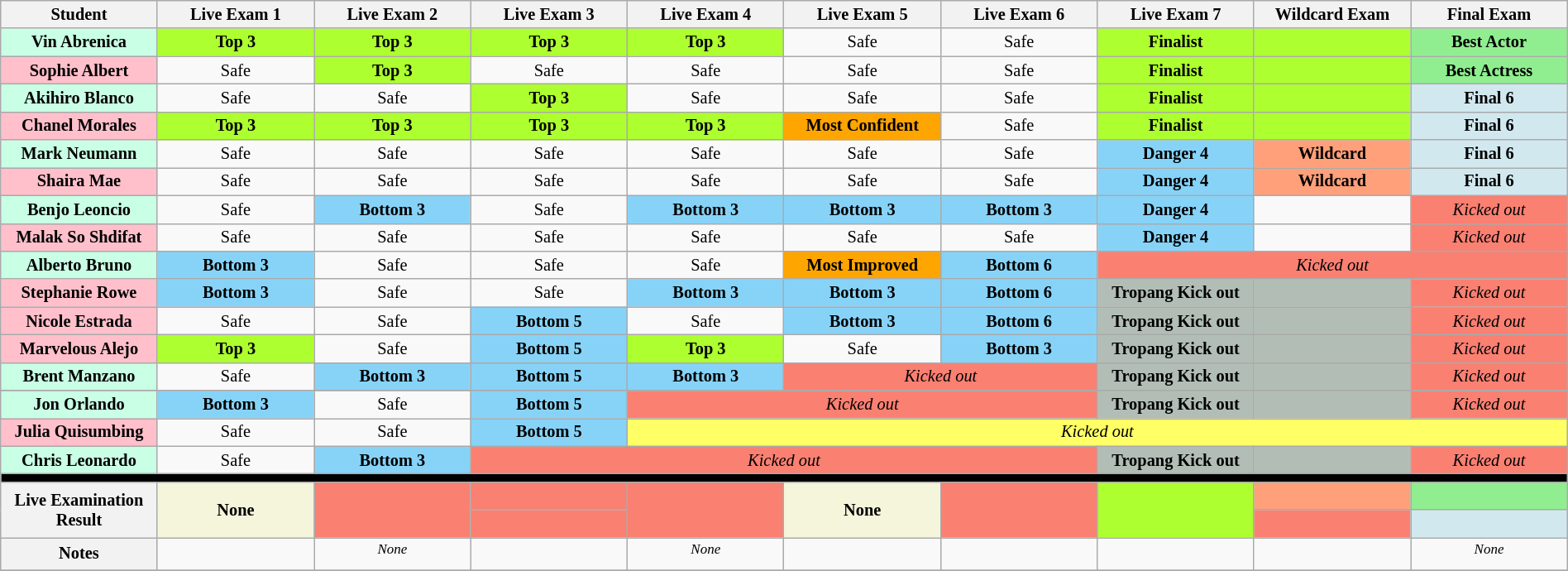<table class="wikitable" style="text-align:center; font-size:85%" width="100%">
<tr>
<th style="width:10%" scope="col">Student</th>
<th style="width:10%" scope="col">Live Exam 1</th>
<th style="width:10%" scope="col">Live Exam 2</th>
<th style="width:10%" scope="col">Live Exam 3</th>
<th style="width:10%" scope="col">Live Exam 4</th>
<th style="width:10%" scope="col">Live Exam 5</th>
<th style="width:10%" scope="col">Live Exam 6</th>
<th style="width:10%" scope="col">Live Exam 7</th>
<th style="width:10%" scope="col">Wildcard Exam</th>
<th style="width:10%" scope="col">Final Exam</th>
</tr>
<tr>
<th style="background:#C9FFE5;">Vin Abrenica</th>
<td style="background:#ADFF2F;"><strong>Top 3</strong></td>
<td style="background:#ADFF2F;"><strong>Top 3</strong></td>
<td style="background:#ADFF2F;"><strong>Top 3</strong></td>
<td style="background:#ADFF2F;"><strong>Top 3</strong></td>
<td>Safe</td>
<td>Safe</td>
<td style="background:#ADFF2F;"><strong>Finalist</strong></td>
<td style="background:#ADFF2F;"><em></em></td>
<td style="background:lightgreen"><strong>Best Actor</strong></td>
</tr>
<tr>
<th style="background:pink">Sophie Albert</th>
<td>Safe</td>
<td style="background:#ADFF2F;"><strong>Top 3</strong></td>
<td>Safe</td>
<td>Safe</td>
<td>Safe</td>
<td>Safe</td>
<td style="background:#ADFF2F;"><strong>Finalist</strong></td>
<td style="background:#ADFF2F;"><em></em></td>
<td style="background:lightgreen"><strong>Best Actress</strong></td>
</tr>
<tr>
<th style="background:#C9FFE5;">Akihiro Blanco</th>
<td>Safe</td>
<td>Safe</td>
<td style="background:#ADFF2F;"><strong>Top 3</strong></td>
<td>Safe</td>
<td>Safe</td>
<td>Safe</td>
<td style="background:#ADFF2F;"><strong>Finalist</strong></td>
<td style="background:#ADFF2F;"><em></em></td>
<td style="background:#D1E8EF;"><strong>Final 6</strong></td>
</tr>
<tr>
<th style="background:pink">Chanel Morales</th>
<td style="background:#ADFF2F;"><strong>Top 3</strong></td>
<td style="background:#ADFF2F;"><strong>Top 3</strong></td>
<td style="background:#ADFF2F;"><strong>Top 3</strong></td>
<td style="background:#ADFF2F;"><strong>Top 3</strong></td>
<td style="background:orange"><strong>Most Confident</strong></td>
<td>Safe</td>
<td style="background:#ADFF2F;"><strong>Finalist</strong></td>
<td style="background:#ADFF2F;"><em></em></td>
<td style="background:#D1E8EF;"><strong>Final 6</strong></td>
</tr>
<tr>
<th style="background:#C9FFE5;">Mark Neumann</th>
<td>Safe</td>
<td>Safe</td>
<td>Safe</td>
<td>Safe</td>
<td>Safe</td>
<td>Safe</td>
<td style="background:#87D3F8;"><strong>Danger 4</strong></td>
<td style="background:#FFA07A;"><strong>Wildcard</strong></td>
<td style="background:#D1E8EF;"><strong>Final 6</strong></td>
</tr>
<tr>
<th style="background:pink">Shaira Mae</th>
<td>Safe</td>
<td>Safe</td>
<td>Safe</td>
<td>Safe</td>
<td>Safe</td>
<td>Safe</td>
<td style="background:#87D3F8;"><strong>Danger 4</strong></td>
<td style="background:#FFA07A;"><strong>Wildcard</strong></td>
<td style="background:#D1E8EF;"><strong>Final 6</strong></td>
</tr>
<tr>
<th style="background:#C9FFE5;">Benjo Leoncio</th>
<td>Safe</td>
<td style="background:#87D3F8;"><strong>Bottom 3</strong></td>
<td>Safe</td>
<td style="background:#87D3F8;"><strong>Bottom 3</strong></td>
<td style="background:#87D3F8;"><strong>Bottom 3</strong></td>
<td style="background:#87D3F8;"><strong>Bottom 3</strong></td>
<td style="background:#87D3F8;"><strong>Danger 4</strong></td>
<td><em></em></td>
<td style="background:#FA8072;" colspan="1"><em>Kicked out</em></td>
</tr>
<tr>
<th style="background:pink">Malak So Shdifat</th>
<td>Safe</td>
<td>Safe</td>
<td>Safe</td>
<td>Safe</td>
<td>Safe</td>
<td>Safe</td>
<td style="background:#87D3F8;"><strong>Danger 4</strong></td>
<td><em></em></td>
<td style="background:#FA8072;" colspan="1"><em>Kicked out</em></td>
</tr>
<tr>
<th style="background:#C9FFE5;">Alberto Bruno</th>
<td style="background:#87D3F8;"><strong>Bottom 3</strong></td>
<td>Safe</td>
<td>Safe</td>
<td>Safe</td>
<td style="background:orange"><strong>Most Improved</strong></td>
<td style="background:#87D3F8;"><strong>Bottom 6</strong></td>
<td style="background:#FA8072;" colspan="3"><em>Kicked out</em></td>
</tr>
<tr>
<th style="background:pink">Stephanie Rowe</th>
<td style="background:#87D3F8;"><strong>Bottom 3</strong></td>
<td>Safe</td>
<td>Safe</td>
<td style="background:#87D3F8;"><strong>Bottom 3</strong></td>
<td style="background:#87D3F8;"><strong>Bottom 3</strong></td>
<td style="background:#87D3F8;"><strong>Bottom 6</strong></td>
<td style="background:#B2BEB5;"><strong>Tropang Kick out</strong></td>
<td style="background:#B2BEB5;"><em></em></td>
<td style="background:#FA8072;" colspan="1"><em>Kicked out</em></td>
</tr>
<tr>
<th style="background:pink">Nicole Estrada</th>
<td>Safe</td>
<td>Safe</td>
<td style="background:#87D3F8;"><strong>Bottom 5</strong></td>
<td>Safe</td>
<td style="background:#87D3F8;"><strong>Bottom 3</strong></td>
<td style="background:#87D3F8;"><strong>Bottom 6</strong></td>
<td style="background:#B2BEB5;"><strong>Tropang Kick out</strong></td>
<td style="background:#B2BEB5;"><em></em></td>
<td style="background:#FA8072;" colspan="1"><em>Kicked out</em></td>
</tr>
<tr>
<th style="background:pink">Marvelous Alejo</th>
<td style="background:#ADFF2F;"><strong>Top 3</strong></td>
<td>Safe</td>
<td style="background:#87D3F8;"><strong>Bottom 5</strong></td>
<td style="background:#ADFF2F;"><strong>Top 3</strong></td>
<td>Safe</td>
<td style="background:#87D3F8;"><strong>Bottom 3</strong></td>
<td style="background:#B2BEB5;"><strong>Tropang Kick out</strong></td>
<td style="background:#B2BEB5;"><em></em></td>
<td style="background:#FA8072;" colspan="1"><em>Kicked out</em></td>
</tr>
<tr>
<th style="background:#C9FFE5;">Brent Manzano</th>
<td>Safe</td>
<td style="background:#87D3F8;"><strong>Bottom 3</strong></td>
<td style="background:#87D3F8;"><strong>Bottom 5</strong></td>
<td style="background:#87D3F8;"><strong>Bottom 3</strong></td>
<td style="background:#FA8072;" colspan="2"><em>Kicked out</em></td>
<td style="background:#B2BEB5;"><strong>Tropang Kick out</strong></td>
<td style="background:#B2BEB5;"><em></em></td>
<td style="background:#FA8072;" colspan="1"><em>Kicked out</em></td>
</tr>
<tr>
</tr>
<tr>
<th style="background:#C9FFE5;">Jon Orlando</th>
<td style="background:#87D3F8;"><strong>Bottom 3</strong></td>
<td>Safe</td>
<td style="background:#87D3F8;"><strong>Bottom 5</strong></td>
<td style="background:#FA8072;" colspan="3"><em>Kicked out</em></td>
<td style="background:#B2BEB5;"><strong>Tropang Kick out</strong></td>
<td style="background:#B2BEB5;"><em></em></td>
<td style="background:#FA8072;" colspan="1"><em>Kicked out</em></td>
</tr>
<tr>
<th style="background:pink">Julia Quisumbing</th>
<td>Safe</td>
<td>Safe</td>
<td style="background:#87D3F8;"><strong>Bottom 5</strong></td>
<td style="background:#FFFF66;" colspan="7"><em>Kicked out</em></td>
</tr>
<tr>
<th style="background:#C9FFE5;">Chris Leonardo</th>
<td>Safe</td>
<td style="background:#87D3F8;"><strong>Bottom 3</strong></td>
<td style="background:#FA8072;" colspan="4"><em>Kicked out</em></td>
<td style="background:#B2BEB5;"><strong>Tropang Kick out</strong></td>
<td style="background:#B2BEB5;"><em></em></td>
<td style="background:#FA8072;" colspan="1"><em>Kicked out</em></td>
</tr>
<tr>
<th style="background:black" colspan="10"></th>
</tr>
<tr>
<th rowspan="2">Live Examination<br>Result</th>
<td rowspan="2" style="background:#F5F5DC"><strong>None</strong></td>
<th rowspan="2" style="background:#FA8072;"><br></th>
<th style="background:#FA8072;"><br></th>
<th rowspan="2" style="background:#FA8072;"><br></th>
<td rowspan="2" style="background:#F5F5DC"><strong>None</strong></td>
<th rowspan="2" style="background:#FA8072;"><br></th>
<th rowspan="2" style="background:#ADFF2F;"><br></th>
<th style="background:#FFA07A;"><br></th>
<th style="background:lightgreen"><br></th>
</tr>
<tr>
<th style="background:#FA8072;"><br></th>
<th style="background:#FA8072;"><br></th>
<th style="background:#D1E8EF;"><br></th>
</tr>
<tr>
<th>Notes</th>
<td></td>
<td><sup><em>None</em></sup></td>
<td></td>
<td><sup><em>None</em></sup></td>
<td></td>
<td></td>
<td></td>
<td></td>
<td><sup><em>None</em></sup></td>
</tr>
<tr>
</tr>
</table>
